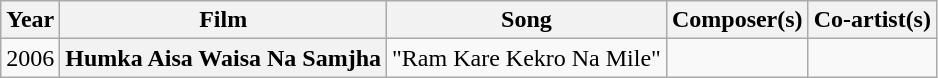<table class="wikitable">
<tr>
<th>Year</th>
<th>Film</th>
<th>Song</th>
<th>Composer(s)</th>
<th>Co-artist(s)</th>
</tr>
<tr>
<td>2006</td>
<th>Humka Aisa Waisa Na Samjha</th>
<td>"Ram Kare Kekro Na Mile"</td>
<td></td>
<td></td>
</tr>
</table>
